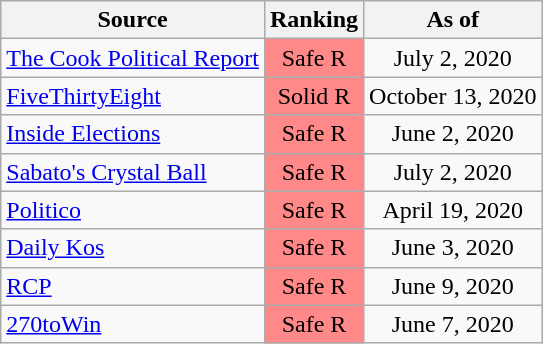<table class="wikitable" style="text-align:center">
<tr>
<th>Source</th>
<th>Ranking</th>
<th>As of</th>
</tr>
<tr>
<td align=left><a href='#'>The Cook Political Report</a></td>
<td style="background:#f88" data-sort-value=4>Safe R</td>
<td>July 2, 2020</td>
</tr>
<tr>
<td align=left><a href='#'>FiveThirtyEight</a></td>
<td style="background:#f88" data-sort-value=4>Solid R</td>
<td>October 13, 2020</td>
</tr>
<tr>
<td align=left><a href='#'>Inside Elections</a></td>
<td style="background:#f88" data-sort-value=4>Safe R</td>
<td>June 2, 2020</td>
</tr>
<tr>
<td align=left><a href='#'>Sabato's Crystal Ball</a></td>
<td style="background:#f88" data-sort-value=4>Safe R</td>
<td>July 2, 2020</td>
</tr>
<tr>
<td align=left><a href='#'>Politico</a></td>
<td style="background:#f88" data-sort-value=4>Safe R</td>
<td>April 19, 2020</td>
</tr>
<tr>
<td align=left><a href='#'>Daily Kos</a></td>
<td style="background:#f88" data-sort-value=4>Safe R</td>
<td>June 3, 2020</td>
</tr>
<tr>
<td align=left><a href='#'>RCP</a></td>
<td style="background:#f88" data-sort-value=4>Safe R</td>
<td>June 9, 2020</td>
</tr>
<tr>
<td align=left><a href='#'>270toWin</a></td>
<td style="background:#f88" data-sort-value=4>Safe R</td>
<td>June 7, 2020</td>
</tr>
</table>
